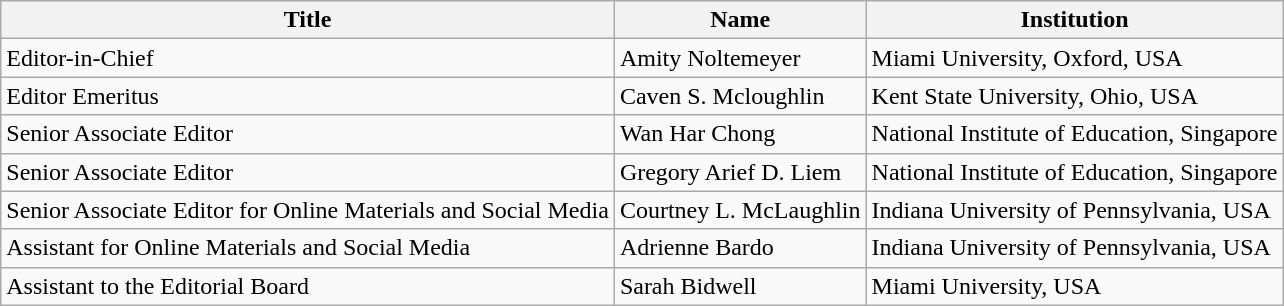<table class="wikitable">
<tr>
<th>Title</th>
<th>Name</th>
<th>Institution</th>
</tr>
<tr>
<td>Editor-in-Chief</td>
<td>Amity Noltemeyer</td>
<td>Miami University, Oxford, USA</td>
</tr>
<tr>
<td>Editor Emeritus</td>
<td>Caven S. Mcloughlin</td>
<td>Kent State University, Ohio, USA</td>
</tr>
<tr>
<td>Senior Associate Editor</td>
<td>Wan Har Chong</td>
<td>National Institute of Education, Singapore</td>
</tr>
<tr>
<td>Senior Associate Editor</td>
<td>Gregory Arief D. Liem</td>
<td>National Institute of Education, Singapore</td>
</tr>
<tr>
<td>Senior Associate Editor for Online Materials and Social Media</td>
<td>Courtney L. McLaughlin</td>
<td>Indiana University of Pennsylvania, USA</td>
</tr>
<tr>
<td>Assistant for Online Materials and Social Media</td>
<td>Adrienne Bardo</td>
<td>Indiana University of Pennsylvania, USA</td>
</tr>
<tr>
<td>Assistant to the Editorial Board</td>
<td>Sarah Bidwell</td>
<td>Miami University, USA</td>
</tr>
</table>
